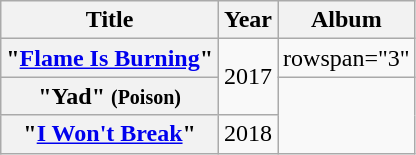<table class="wikitable plainrowheaders" style="text-align:center;">
<tr>
<th scope="col">Title</th>
<th scope="col">Year</th>
<th scope="col">Album</th>
</tr>
<tr>
<th scope="row">"<a href='#'>Flame Is Burning</a>"</th>
<td rowspan="2">2017</td>
<td>rowspan="3" </td>
</tr>
<tr>
<th scope="row">"Yad" <small>(Poison)</small></th>
</tr>
<tr>
<th scope="row">"<a href='#'>I Won't Break</a>"</th>
<td rowspan="1">2018</td>
</tr>
</table>
